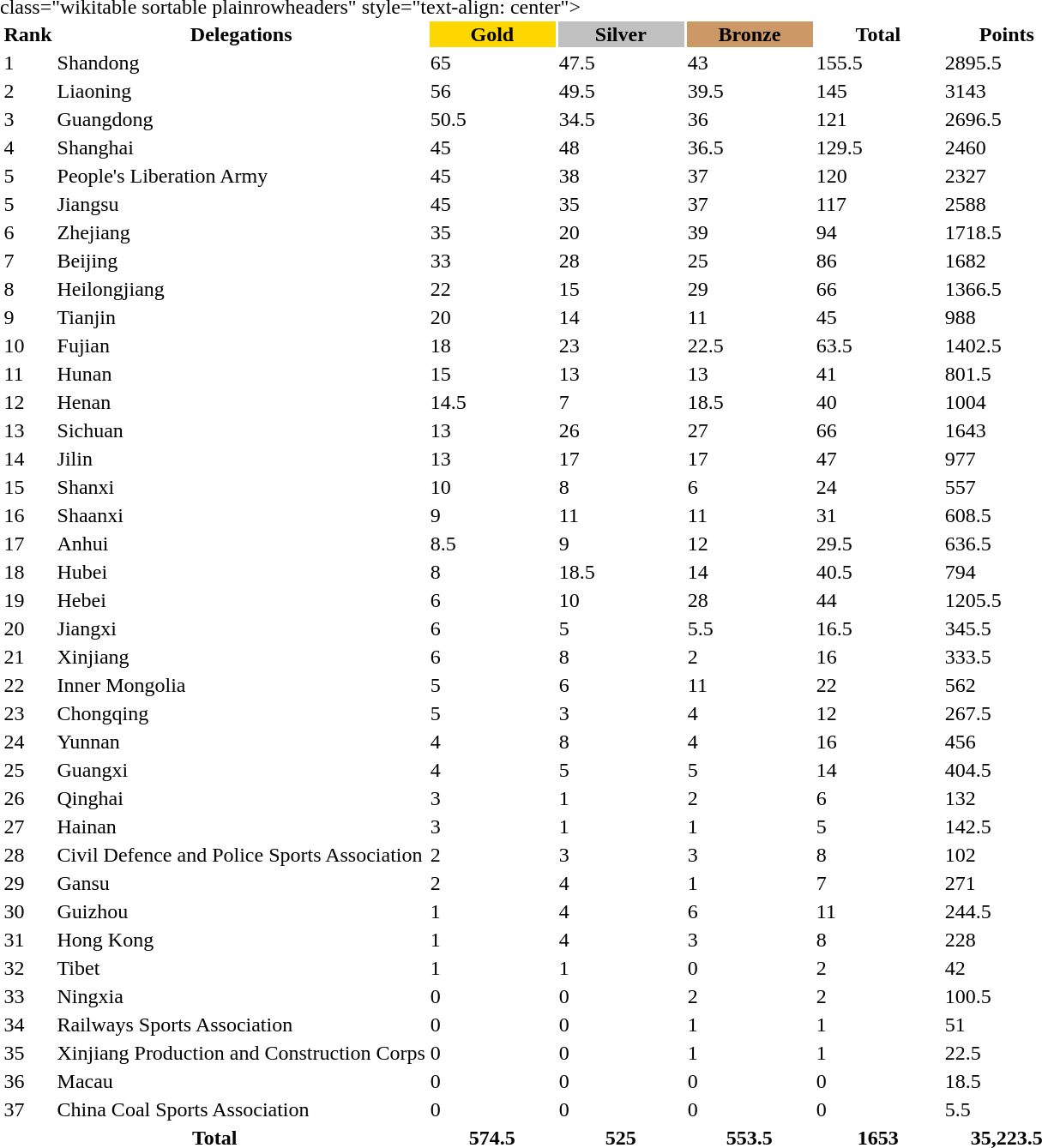<table </noinclude>class="wikitable sortable plainrowheaders" style="text-align: center">
<tr>
<th scope="col">Rank</th>
<th scope="col">Delegations</th>
<th scope="col" style="background-color:gold; width:6em;">Gold</th>
<th scope="col" style="background-color:silver; width:6em;">Silver</th>
<th scope="col" style="background-color:#cc9966; width:6em;">Bronze</th>
<th scope="col" style="width:6em;">Total</th>
<th scope="col" style="width:6em;">Points</th>
</tr>
<tr>
<td>1</td>
<td>Shandong</td>
<td>65</td>
<td>47.5</td>
<td>43</td>
<td>155.5</td>
<td>2895.5</td>
</tr>
<tr>
<td>2</td>
<td>Liaoning</td>
<td>56</td>
<td>49.5</td>
<td>39.5</td>
<td>145</td>
<td>3143</td>
</tr>
<tr>
<td>3</td>
<td>Guangdong</td>
<td>50.5</td>
<td>34.5</td>
<td>36</td>
<td>121</td>
<td>2696.5</td>
</tr>
<tr>
<td>4</td>
<td>Shanghai</td>
<td>45</td>
<td>48</td>
<td>36.5</td>
<td>129.5</td>
<td>2460</td>
</tr>
<tr>
<td>5</td>
<td>People's Liberation Army</td>
<td>45</td>
<td>38</td>
<td>37</td>
<td>120</td>
<td>2327</td>
</tr>
<tr>
<td>5</td>
<td>Jiangsu</td>
<td>45</td>
<td>35</td>
<td>37</td>
<td>117</td>
<td>2588</td>
</tr>
<tr>
<td>6</td>
<td>Zhejiang</td>
<td>35</td>
<td>20</td>
<td>39</td>
<td>94</td>
<td>1718.5</td>
</tr>
<tr>
<td>7</td>
<td>Beijing</td>
<td>33</td>
<td>28</td>
<td>25</td>
<td>86</td>
<td>1682</td>
</tr>
<tr>
<td>8</td>
<td>Heilongjiang</td>
<td>22</td>
<td>15</td>
<td>29</td>
<td>66</td>
<td>1366.5</td>
</tr>
<tr>
<td>9</td>
<td>Tianjin</td>
<td>20</td>
<td>14</td>
<td>11</td>
<td>45</td>
<td>988</td>
</tr>
<tr>
<td>10</td>
<td>Fujian</td>
<td>18</td>
<td>23</td>
<td>22.5</td>
<td>63.5</td>
<td>1402.5</td>
</tr>
<tr>
<td>11</td>
<td>Hunan</td>
<td>15</td>
<td>13</td>
<td>13</td>
<td>41</td>
<td>801.5</td>
</tr>
<tr>
<td>12</td>
<td>Henan</td>
<td>14.5</td>
<td>7</td>
<td>18.5</td>
<td>40</td>
<td>1004</td>
</tr>
<tr>
<td>13</td>
<td>Sichuan</td>
<td>13</td>
<td>26</td>
<td>27</td>
<td>66</td>
<td>1643</td>
</tr>
<tr>
<td>14</td>
<td>Jilin</td>
<td>13</td>
<td>17</td>
<td>17</td>
<td>47</td>
<td>977</td>
</tr>
<tr>
<td>15</td>
<td>Shanxi</td>
<td>10</td>
<td>8</td>
<td>6</td>
<td>24</td>
<td>557</td>
</tr>
<tr>
<td>16</td>
<td>Shaanxi</td>
<td>9</td>
<td>11</td>
<td>11</td>
<td>31</td>
<td>608.5</td>
</tr>
<tr>
<td>17</td>
<td>Anhui</td>
<td>8.5</td>
<td>9</td>
<td>12</td>
<td>29.5</td>
<td>636.5</td>
</tr>
<tr>
<td>18</td>
<td>Hubei</td>
<td>8</td>
<td>18.5</td>
<td>14</td>
<td>40.5</td>
<td>794</td>
</tr>
<tr>
<td>19</td>
<td>Hebei</td>
<td>6</td>
<td>10</td>
<td>28</td>
<td>44</td>
<td>1205.5</td>
</tr>
<tr>
<td>20</td>
<td>Jiangxi</td>
<td>6</td>
<td>5</td>
<td>5.5</td>
<td>16.5</td>
<td>345.5</td>
</tr>
<tr>
<td>21</td>
<td>Xinjiang</td>
<td>6</td>
<td>8</td>
<td>2</td>
<td>16</td>
<td>333.5</td>
</tr>
<tr>
<td>22</td>
<td>Inner Mongolia</td>
<td>5</td>
<td>6</td>
<td>11</td>
<td>22</td>
<td>562</td>
</tr>
<tr>
<td>23</td>
<td>Chongqing</td>
<td>5</td>
<td>3</td>
<td>4</td>
<td>12</td>
<td>267.5</td>
</tr>
<tr>
<td>24</td>
<td>Yunnan</td>
<td>4</td>
<td>8</td>
<td>4</td>
<td>16</td>
<td>456</td>
</tr>
<tr>
<td>25</td>
<td>Guangxi</td>
<td>4</td>
<td>5</td>
<td>5</td>
<td>14</td>
<td>404.5</td>
</tr>
<tr>
<td>26</td>
<td>Qinghai</td>
<td>3</td>
<td>1</td>
<td>2</td>
<td>6</td>
<td>132</td>
</tr>
<tr>
<td>27</td>
<td>Hainan</td>
<td>3</td>
<td>1</td>
<td>1</td>
<td>5</td>
<td>142.5</td>
</tr>
<tr>
<td>28</td>
<td>Civil Defence and Police Sports Association</td>
<td>2</td>
<td>3</td>
<td>3</td>
<td>8</td>
<td>102</td>
</tr>
<tr ||>
<td>29</td>
<td>Gansu</td>
<td>2</td>
<td>4</td>
<td>1</td>
<td>7</td>
<td>271</td>
</tr>
<tr>
<td>30</td>
<td>Guizhou</td>
<td>1</td>
<td>4</td>
<td>6</td>
<td>11</td>
<td>244.5</td>
</tr>
<tr>
<td>31</td>
<td>Hong Kong</td>
<td>1</td>
<td>4</td>
<td>3</td>
<td>8</td>
<td>228</td>
</tr>
<tr>
<td>32</td>
<td>Tibet</td>
<td>1</td>
<td>1</td>
<td>0</td>
<td>2</td>
<td>42</td>
</tr>
<tr>
<td>33</td>
<td>Ningxia</td>
<td>0</td>
<td>0</td>
<td>2</td>
<td>2</td>
<td>100.5</td>
</tr>
<tr>
<td>34</td>
<td>Railways Sports Association</td>
<td>0</td>
<td>0</td>
<td>1</td>
<td>1</td>
<td>51</td>
</tr>
<tr>
<td>35</td>
<td>Xinjiang Production and Construction Corps</td>
<td>0</td>
<td>0</td>
<td>1</td>
<td>1</td>
<td>22.5</td>
</tr>
<tr>
<td>36</td>
<td>Macau</td>
<td>0</td>
<td>0</td>
<td>0</td>
<td>0</td>
<td>18.5</td>
</tr>
<tr>
<td>37</td>
<td>China Coal Sports Association</td>
<td>0</td>
<td>0</td>
<td>0</td>
<td>0</td>
<td>5.5</td>
</tr>
<tr class="sortbottom">
<th colspan=2>Total</th>
<th>574.5</th>
<th>525</th>
<th>553.5</th>
<th>1653</th>
<th>35,223.5</th>
</tr>
</table>
